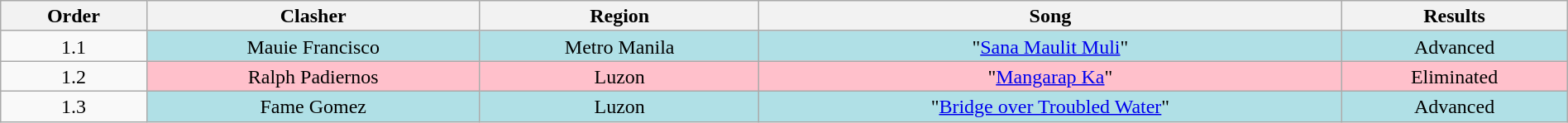<table class="wikitable" style="text-align:center; line-height:17px; width:100%;">
<tr>
<th>Order</th>
<th>Clasher</th>
<th>Region</th>
<th>Song</th>
<th>Results</th>
</tr>
<tr>
<td>1.1</td>
<td style="background:#b0e0e6;">Mauie Francisco</td>
<td style="background:#b0e0e6;">Metro Manila</td>
<td style="background:#b0e0e6;">"<a href='#'>Sana Maulit Muli</a>"</td>
<td style="background:#b0e0e6;">Advanced</td>
</tr>
<tr>
<td>1.2</td>
<td style="background:pink;">Ralph Padiernos</td>
<td style="background:pink;">Luzon</td>
<td style="background:pink;">"<a href='#'>Mangarap Ka</a>"</td>
<td style="background:pink;">Eliminated</td>
</tr>
<tr>
<td>1.3</td>
<td style="background:#b0e0e6;">Fame Gomez</td>
<td style="background:#b0e0e6;">Luzon</td>
<td style="background:#b0e0e6;">"<a href='#'>Bridge over Troubled Water</a>"</td>
<td style="background:#b0e0e6;">Advanced</td>
</tr>
</table>
